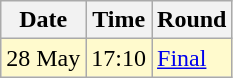<table class="wikitable">
<tr>
<th>Date</th>
<th>Time</th>
<th>Round</th>
</tr>
<tr style=background:lemonchiffon>
<td>28 May</td>
<td>17:10</td>
<td><a href='#'>Final</a></td>
</tr>
</table>
